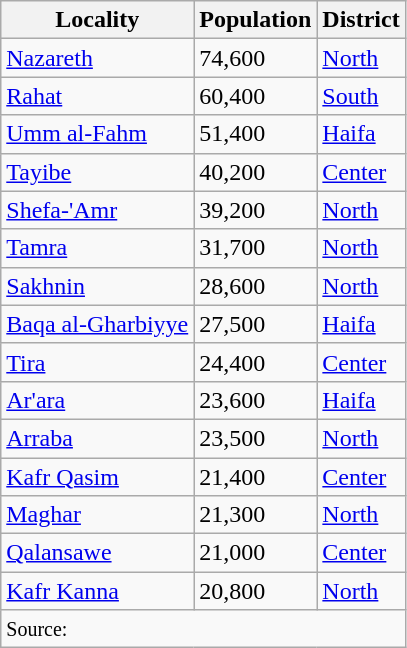<table class="wikitable sortable">
<tr>
<th>Locality</th>
<th>Population</th>
<th>District</th>
</tr>
<tr>
<td><a href='#'>Nazareth</a></td>
<td>74,600</td>
<td><a href='#'>North</a></td>
</tr>
<tr>
<td><a href='#'>Rahat</a></td>
<td>60,400</td>
<td><a href='#'>South</a></td>
</tr>
<tr>
<td><a href='#'>Umm al-Fahm</a></td>
<td>51,400</td>
<td><a href='#'>Haifa</a></td>
</tr>
<tr>
<td><a href='#'>Tayibe</a></td>
<td>40,200</td>
<td><a href='#'>Center</a></td>
</tr>
<tr>
<td><a href='#'>Shefa-'Amr</a></td>
<td>39,200</td>
<td><a href='#'>North</a></td>
</tr>
<tr>
<td><a href='#'>Tamra</a></td>
<td>31,700</td>
<td><a href='#'>North</a></td>
</tr>
<tr>
<td><a href='#'>Sakhnin</a></td>
<td>28,600</td>
<td><a href='#'>North</a></td>
</tr>
<tr>
<td><a href='#'>Baqa al-Gharbiyye</a></td>
<td>27,500</td>
<td><a href='#'>Haifa</a></td>
</tr>
<tr>
<td><a href='#'>Tira</a></td>
<td>24,400</td>
<td><a href='#'>Center</a></td>
</tr>
<tr>
<td><a href='#'>Ar'ara</a></td>
<td>23,600</td>
<td><a href='#'>Haifa</a></td>
</tr>
<tr>
<td><a href='#'>Arraba</a></td>
<td>23,500</td>
<td><a href='#'>North</a></td>
</tr>
<tr>
<td><a href='#'>Kafr Qasim</a></td>
<td>21,400</td>
<td><a href='#'>Center</a></td>
</tr>
<tr>
<td><a href='#'>Maghar</a></td>
<td>21,300</td>
<td><a href='#'>North</a></td>
</tr>
<tr>
<td><a href='#'>Qalansawe</a></td>
<td>21,000</td>
<td><a href='#'>Center</a></td>
</tr>
<tr>
<td><a href='#'>Kafr Kanna</a></td>
<td>20,800</td>
<td><a href='#'>North</a></td>
</tr>
<tr>
<td colspan="3"><small>Source: </small></td>
</tr>
</table>
